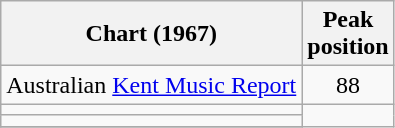<table class="wikitable plainrowheaders sortable">
<tr>
<th scope="col">Chart (1967)</th>
<th scope="col">Peak<br>position</th>
</tr>
<tr>
<td>Australian <a href='#'>Kent Music Report</a></td>
<td align="center">88</td>
</tr>
<tr>
<td></td>
</tr>
<tr>
<td></td>
</tr>
<tr>
</tr>
</table>
